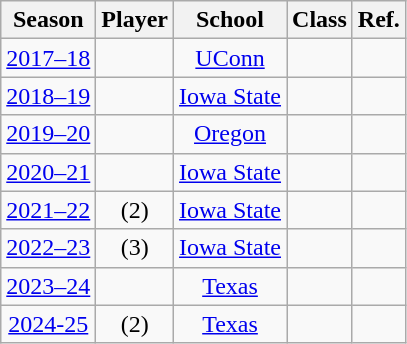<table class="wikitable sortable" style="text-align:center;">
<tr>
<th>Season</th>
<th>Player</th>
<th>School</th>
<th>Class</th>
<th>Ref.</th>
</tr>
<tr>
<td><a href='#'>2017–18</a></td>
<td></td>
<td><a href='#'>UConn</a></td>
<td></td>
<td></td>
</tr>
<tr>
<td><a href='#'>2018–19</a></td>
<td></td>
<td><a href='#'>Iowa State</a></td>
<td></td>
<td></td>
</tr>
<tr>
<td><a href='#'>2019–20</a></td>
<td></td>
<td><a href='#'>Oregon</a></td>
<td></td>
<td></td>
</tr>
<tr>
<td><a href='#'>2020–21</a></td>
<td></td>
<td><a href='#'>Iowa State</a></td>
<td></td>
<td></td>
</tr>
<tr>
<td><a href='#'>2021–22</a></td>
<td> (2)</td>
<td><a href='#'>Iowa State</a></td>
<td></td>
<td></td>
</tr>
<tr>
<td><a href='#'>2022–23</a></td>
<td> (3)</td>
<td><a href='#'>Iowa State</a></td>
<td></td>
<td></td>
</tr>
<tr>
<td><a href='#'>2023–24</a></td>
<td></td>
<td><a href='#'>Texas</a></td>
<td></td>
<td></td>
</tr>
<tr>
<td><a href='#'>2024-25</a></td>
<td> (2)</td>
<td><a href='#'>Texas</a></td>
<td></td>
<td></td>
</tr>
</table>
